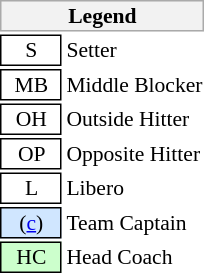<table class="toccolours" style="float:right; font-size:90%; white-space:nowrap; valign:middle">
<tr>
<th colspan="6" style="background-color:#F2F2F2; border:1px solid #AAAAAA">Legend</th>
</tr>
<tr>
<td style="border:1px solid black; text-align:center">  S  </td>
<td>Setter</td>
</tr>
<tr>
<td style="border:1px solid black; text-align:center">  MB  </td>
<td>Middle Blocker</td>
</tr>
<tr>
<td style="border:1px solid black; text-align:center">  OH  </td>
<td>Outside Hitter</td>
</tr>
<tr>
<td style="border:1px solid black; text-align:center">  OP  </td>
<td>Opposite Hitter</td>
</tr>
<tr>
<td style="border:1px solid black; text-align:center">  L  </td>
<td>Libero</td>
</tr>
<tr>
<td style="background:#D0E6FF; border:1px solid black; text-align:center"> (<a href='#'>c</a>) </td>
<td>Team Captain</td>
</tr>
<tr>
<td style="background:#CCFFCC; border:1px solid black; text-align:center"> HC </td>
<td>Head Coach</td>
</tr>
</table>
